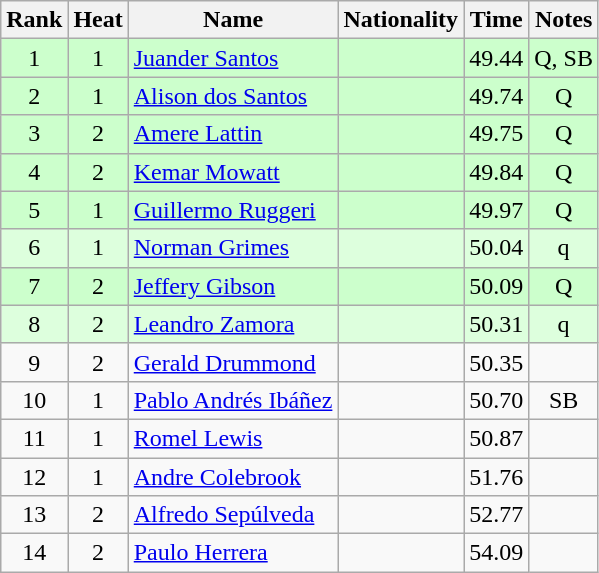<table class="wikitable sortable" style="text-align:center">
<tr>
<th>Rank</th>
<th>Heat</th>
<th>Name</th>
<th>Nationality</th>
<th>Time</th>
<th>Notes</th>
</tr>
<tr bgcolor=ccffcc>
<td>1</td>
<td>1</td>
<td align=left><a href='#'>Juander Santos</a></td>
<td align=left></td>
<td>49.44</td>
<td>Q, SB</td>
</tr>
<tr bgcolor=ccffcc>
<td>2</td>
<td>1</td>
<td align=left><a href='#'>Alison dos Santos</a></td>
<td align=left></td>
<td>49.74</td>
<td>Q</td>
</tr>
<tr bgcolor=ccffcc>
<td>3</td>
<td>2</td>
<td align=left><a href='#'>Amere Lattin</a></td>
<td align=left></td>
<td>49.75</td>
<td>Q</td>
</tr>
<tr bgcolor=ccffcc>
<td>4</td>
<td>2</td>
<td align=left><a href='#'>Kemar Mowatt</a></td>
<td align=left></td>
<td>49.84</td>
<td>Q</td>
</tr>
<tr bgcolor=ccffcc>
<td>5</td>
<td>1</td>
<td align=left><a href='#'>Guillermo Ruggeri</a></td>
<td align=left></td>
<td>49.97</td>
<td>Q</td>
</tr>
<tr bgcolor=ddffdd>
<td>6</td>
<td>1</td>
<td align=left><a href='#'>Norman Grimes</a></td>
<td align=left></td>
<td>50.04</td>
<td>q</td>
</tr>
<tr bgcolor=ccffcc>
<td>7</td>
<td>2</td>
<td align=left><a href='#'>Jeffery Gibson</a></td>
<td align=left></td>
<td>50.09</td>
<td>Q</td>
</tr>
<tr bgcolor=ddffdd>
<td>8</td>
<td>2</td>
<td align=left><a href='#'>Leandro Zamora</a></td>
<td align=left></td>
<td>50.31</td>
<td>q</td>
</tr>
<tr>
<td>9</td>
<td>2</td>
<td align=left><a href='#'>Gerald Drummond</a></td>
<td align=left></td>
<td>50.35</td>
<td></td>
</tr>
<tr>
<td>10</td>
<td>1</td>
<td align=left><a href='#'>Pablo Andrés Ibáñez</a></td>
<td align=left></td>
<td>50.70</td>
<td>SB</td>
</tr>
<tr>
<td>11</td>
<td>1</td>
<td align=left><a href='#'>Romel Lewis</a></td>
<td align=left></td>
<td>50.87</td>
<td></td>
</tr>
<tr>
<td>12</td>
<td>1</td>
<td align=left><a href='#'>Andre Colebrook</a></td>
<td align=left></td>
<td>51.76</td>
<td></td>
</tr>
<tr>
<td>13</td>
<td>2</td>
<td align=left><a href='#'>Alfredo Sepúlveda</a></td>
<td align=left></td>
<td>52.77</td>
<td></td>
</tr>
<tr>
<td>14</td>
<td>2</td>
<td align=left><a href='#'>Paulo Herrera</a></td>
<td align=left></td>
<td>54.09</td>
<td></td>
</tr>
</table>
